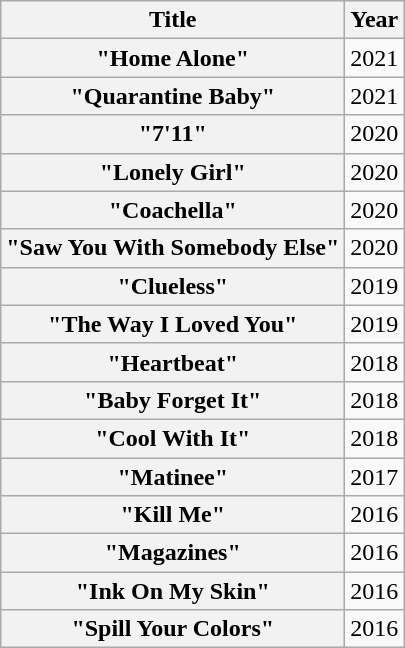<table class="wikitable plainrowheaders" style="text-align:center;">
<tr>
<th scope="col">Title</th>
<th scope="col">Year</th>
</tr>
<tr>
<th scope="row">"Home Alone"</th>
<td>2021</td>
</tr>
<tr>
<th scope="row">"Quarantine Baby"</th>
<td>2021</td>
</tr>
<tr>
<th scope="row">"7'11"</th>
<td>2020</td>
</tr>
<tr>
<th scope="row">"Lonely Girl"</th>
<td>2020</td>
</tr>
<tr>
<th scope="row">"Coachella"</th>
<td>2020</td>
</tr>
<tr>
<th scope="row">"Saw You With Somebody Else"</th>
<td>2020</td>
</tr>
<tr>
<th scope="row">"Clueless"</th>
<td>2019</td>
</tr>
<tr>
<th scope="row">"The Way I Loved You"</th>
<td>2019</td>
</tr>
<tr>
<th scope="row">"Heartbeat"</th>
<td>2018</td>
</tr>
<tr>
<th scope="row">"Baby Forget It"</th>
<td>2018</td>
</tr>
<tr>
<th scope="row">"Cool With It"</th>
<td>2018</td>
</tr>
<tr>
<th scope="row">"Matinee"</th>
<td>2017</td>
</tr>
<tr>
<th scope="row">"Kill Me"</th>
<td>2016</td>
</tr>
<tr>
<th scope="row">"Magazines"</th>
<td>2016</td>
</tr>
<tr>
<th scope="row">"Ink On My Skin"</th>
<td>2016</td>
</tr>
<tr>
<th scope="row">"Spill Your Colors"</th>
<td>2016</td>
</tr>
</table>
